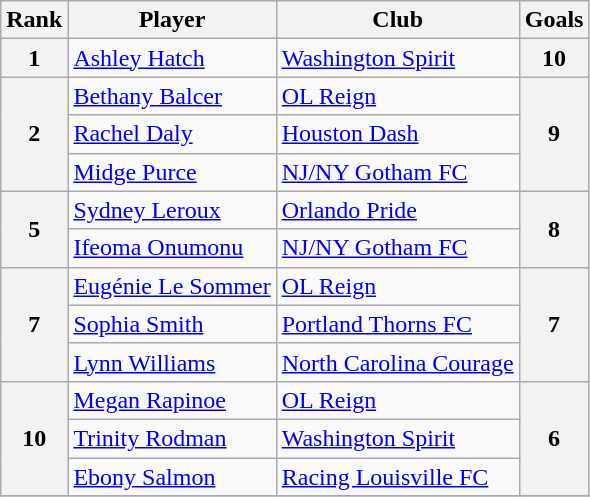<table class="wikitable" style="text-align: left;">
<tr>
<th>Rank</th>
<th>Player</th>
<th>Club</th>
<th>Goals</th>
</tr>
<tr>
<th>1</th>
<td> <a href='#'>Ashley Hatch</a></td>
<td><a href='#'>Washington Spirit</a></td>
<th>10</th>
</tr>
<tr>
<th rowspan=3>2</th>
<td> <a href='#'>Bethany Balcer</a></td>
<td><a href='#'>OL Reign</a></td>
<th rowspan=3>9</th>
</tr>
<tr>
<td> <a href='#'>Rachel Daly</a></td>
<td><a href='#'>Houston Dash</a></td>
</tr>
<tr>
<td> <a href='#'>Midge Purce</a></td>
<td><a href='#'>NJ/NY Gotham FC</a></td>
</tr>
<tr>
<th rowspan=2>5</th>
<td> <a href='#'>Sydney Leroux</a></td>
<td><a href='#'>Orlando Pride</a></td>
<th rowspan=2>8</th>
</tr>
<tr>
<td> <a href='#'>Ifeoma Onumonu</a></td>
<td><a href='#'>NJ/NY Gotham FC</a></td>
</tr>
<tr>
<th rowspan=3>7</th>
<td> <a href='#'>Eugénie Le Sommer</a></td>
<td><a href='#'>OL Reign</a></td>
<th rowspan=3>7</th>
</tr>
<tr>
<td> <a href='#'>Sophia Smith</a></td>
<td><a href='#'>Portland Thorns FC</a></td>
</tr>
<tr>
<td> <a href='#'>Lynn Williams</a></td>
<td><a href='#'>North Carolina Courage</a></td>
</tr>
<tr>
<th rowspan=3>10</th>
<td> <a href='#'>Megan Rapinoe</a></td>
<td><a href='#'>OL Reign</a></td>
<th rowspan=3>6</th>
</tr>
<tr>
<td> <a href='#'>Trinity Rodman</a></td>
<td><a href='#'>Washington Spirit</a></td>
</tr>
<tr>
<td> <a href='#'>Ebony Salmon</a></td>
<td><a href='#'>Racing Louisville FC</a></td>
</tr>
<tr>
</tr>
</table>
